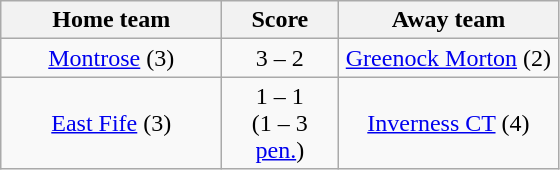<table class="wikitable" style="text-align: center">
<tr>
<th width=140>Home team</th>
<th width=70>Score</th>
<th width=140>Away team</th>
</tr>
<tr>
<td><a href='#'>Montrose</a> (3)</td>
<td>3 – 2</td>
<td><a href='#'>Greenock Morton</a> (2)</td>
</tr>
<tr>
<td><a href='#'>East Fife</a> (3)</td>
<td>1 – 1<br> (1 – 3 <a href='#'>pen.</a>)</td>
<td><a href='#'>Inverness CT</a> (4)</td>
</tr>
</table>
